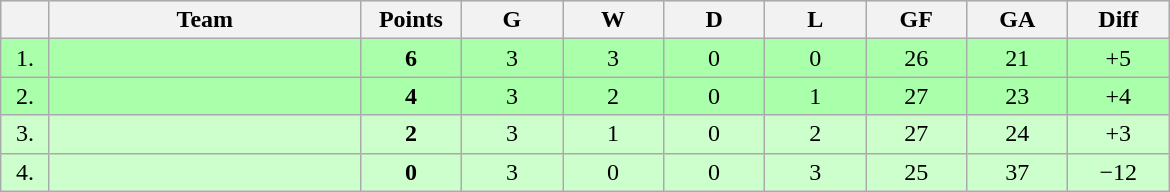<table class=wikitable style="text-align:center">
<tr bgcolor="#DCDCDC">
<th width="25"></th>
<th width="200">Team</th>
<th width="60">Points</th>
<th width="60">G</th>
<th width="60">W</th>
<th width="60">D</th>
<th width="60">L</th>
<th width="60">GF</th>
<th width="60">GA</th>
<th width="60">Diff</th>
</tr>
<tr bgcolor=#AAFFAA>
<td>1.</td>
<td align=left></td>
<td><strong>6</strong></td>
<td>3</td>
<td>3</td>
<td>0</td>
<td>0</td>
<td>26</td>
<td>21</td>
<td>+5</td>
</tr>
<tr bgcolor=#AAFFAA>
<td>2.</td>
<td align=left></td>
<td><strong>4</strong></td>
<td>3</td>
<td>2</td>
<td>0</td>
<td>1</td>
<td>27</td>
<td>23</td>
<td>+4</td>
</tr>
<tr bgcolor=#CCFFCC>
<td>3.</td>
<td align=left></td>
<td><strong>2</strong></td>
<td>3</td>
<td>1</td>
<td>0</td>
<td>2</td>
<td>27</td>
<td>24</td>
<td>+3</td>
</tr>
<tr bgcolor=#CCFFCC>
<td>4.</td>
<td align=left></td>
<td><strong>0</strong></td>
<td>3</td>
<td>0</td>
<td>0</td>
<td>3</td>
<td>25</td>
<td>37</td>
<td>−12</td>
</tr>
</table>
